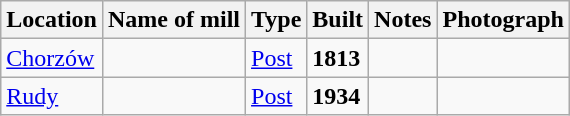<table class="wikitable">
<tr>
<th>Location</th>
<th>Name of mill</th>
<th>Type</th>
<th>Built</th>
<th>Notes</th>
<th>Photograph</th>
</tr>
<tr>
<td><a href='#'>Chorzów</a></td>
<td></td>
<td><a href='#'>Post</a></td>
<td><strong>1813</strong></td>
<td></td>
<td></td>
</tr>
<tr>
<td><a href='#'>Rudy</a> </td>
<td></td>
<td><a href='#'>Post</a></td>
<td><strong>1934</strong></td>
<td></td>
<td></td>
</tr>
</table>
